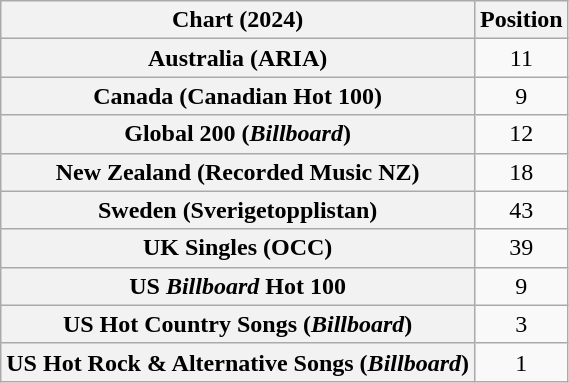<table class="wikitable sortable plainrowheaders" style="text-align:center">
<tr>
<th scope="col">Chart (2024)</th>
<th scope="col">Position</th>
</tr>
<tr>
<th scope="row">Australia (ARIA)</th>
<td>11</td>
</tr>
<tr>
<th scope="row">Canada (Canadian Hot 100)</th>
<td>9</td>
</tr>
<tr>
<th scope="row">Global 200 (<em>Billboard</em>)</th>
<td>12</td>
</tr>
<tr>
<th scope="row">New Zealand (Recorded Music NZ)</th>
<td>18</td>
</tr>
<tr>
<th scope="row">Sweden (Sverigetopplistan)</th>
<td>43</td>
</tr>
<tr>
<th scope="row">UK Singles (OCC)</th>
<td>39</td>
</tr>
<tr>
<th scope="row">US <em>Billboard</em> Hot 100</th>
<td>9</td>
</tr>
<tr>
<th scope="row">US Hot Country Songs (<em>Billboard</em>)</th>
<td>3</td>
</tr>
<tr>
<th scope="row">US Hot Rock & Alternative Songs (<em>Billboard</em>)</th>
<td>1</td>
</tr>
</table>
